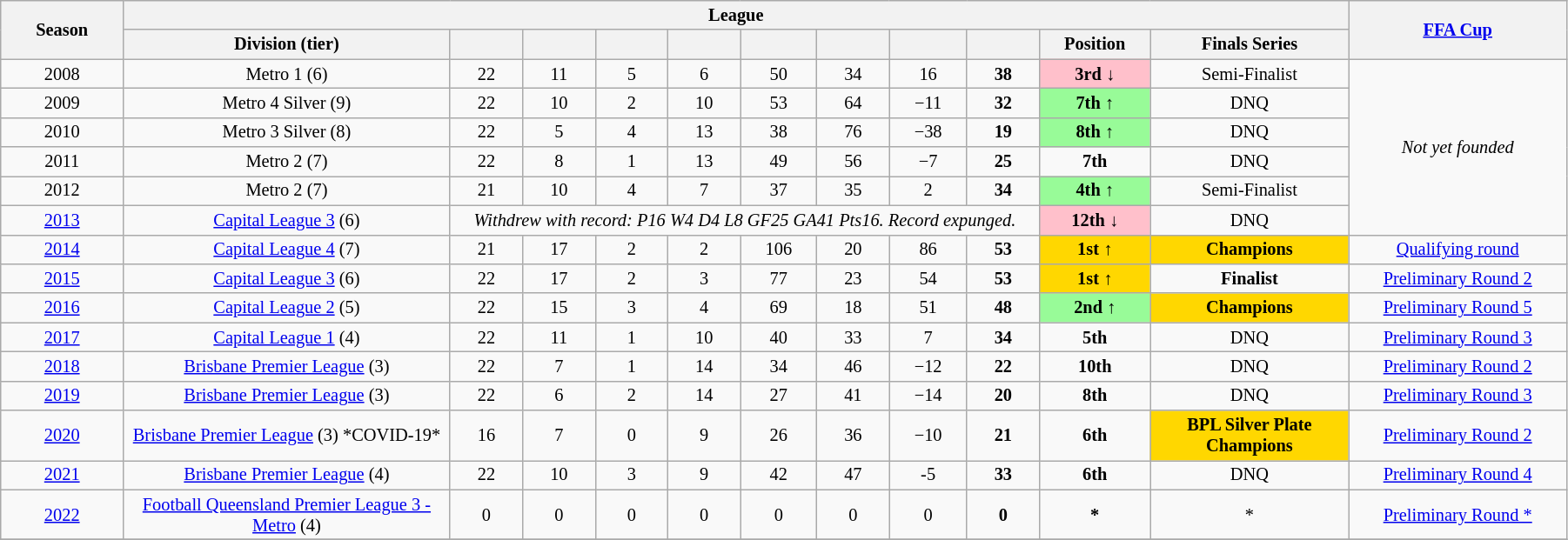<table class="wikitable" style="text-align:center; font-size:85%;width:95%; text-align:center">
<tr>
<th rowspan=2 width=3%>Season</th>
<th rowspan=1 colspan=11 width=28%>League</th>
<th rowspan=2 width=6%><a href='#'>FFA Cup</a></th>
</tr>
<tr>
<th width=9%>Division (tier)</th>
<th width=2%></th>
<th width=2%></th>
<th width=2%></th>
<th width=2%></th>
<th width=2%></th>
<th width=2%></th>
<th width=2%></th>
<th width=2%></th>
<th width=2%>Position</th>
<th width=5%>Finals Series</th>
</tr>
<tr>
<td>2008</td>
<td>Metro 1 (6)</td>
<td>22</td>
<td>11</td>
<td>5</td>
<td>6</td>
<td>50</td>
<td>34</td>
<td>16</td>
<td><strong>38</strong></td>
<td bgcolor=pink><strong>3rd ↓</strong></td>
<td>Semi-Finalist</td>
<td rowspan=6><em>Not yet founded</em></td>
</tr>
<tr>
<td>2009</td>
<td>Metro 4 Silver (9)</td>
<td>22</td>
<td>10</td>
<td>2</td>
<td>10</td>
<td>53</td>
<td>64</td>
<td>−11</td>
<td><strong>32</strong></td>
<td bgcolor=palegreen><strong>7th ↑</strong></td>
<td>DNQ</td>
</tr>
<tr>
<td>2010</td>
<td>Metro 3 Silver (8)</td>
<td>22</td>
<td>5</td>
<td>4</td>
<td>13</td>
<td>38</td>
<td>76</td>
<td>−38</td>
<td><strong>19</strong></td>
<td bgcolor=palegreen><strong>8th ↑</strong></td>
<td>DNQ</td>
</tr>
<tr>
<td>2011</td>
<td>Metro 2 (7)</td>
<td>22</td>
<td>8</td>
<td>1</td>
<td>13</td>
<td>49</td>
<td>56</td>
<td>−7</td>
<td><strong>25</strong></td>
<td><strong>7th</strong></td>
<td>DNQ</td>
</tr>
<tr>
<td>2012</td>
<td>Metro 2 (7)</td>
<td>21</td>
<td>10</td>
<td>4</td>
<td>7</td>
<td>37</td>
<td>35</td>
<td>2</td>
<td><strong>34</strong></td>
<td bgcolor=palegreen><strong>4th ↑</strong></td>
<td>Semi-Finalist</td>
</tr>
<tr>
<td><a href='#'>2013</a></td>
<td><a href='#'>Capital League 3</a> (6)</td>
<td colspan=8><em>Withdrew with record: P16 W4 D4 L8 GF25 GA41 Pts16. Record expunged.</em></td>
<td bgcolor=pink><strong>12th ↓</strong></td>
<td>DNQ</td>
</tr>
<tr>
<td><a href='#'>2014</a></td>
<td><a href='#'>Capital League 4</a> (7)</td>
<td>21</td>
<td>17</td>
<td>2</td>
<td>2</td>
<td>106</td>
<td>20</td>
<td>86</td>
<td><strong>53</strong></td>
<td bgcolor=gold><strong>1st ↑</strong></td>
<td bgcolor=gold><strong>Champions</strong></td>
<td><a href='#'>Qualifying round</a></td>
</tr>
<tr>
<td><a href='#'>2015</a></td>
<td><a href='#'>Capital League 3</a> (6)</td>
<td>22</td>
<td>17</td>
<td>2</td>
<td>3</td>
<td>77</td>
<td>23</td>
<td>54</td>
<td><strong>53</strong></td>
<td bgcolor=gold><strong>1st ↑</strong></td>
<td><strong>Finalist</strong></td>
<td><a href='#'>Preliminary Round 2</a></td>
</tr>
<tr>
<td><a href='#'>2016</a></td>
<td><a href='#'>Capital League 2</a> (5)</td>
<td>22</td>
<td>15</td>
<td>3</td>
<td>4</td>
<td>69</td>
<td>18</td>
<td>51</td>
<td><strong>48</strong></td>
<td bgcolor=palegreen><strong>2nd ↑</strong></td>
<td bgcolor=gold><strong>Champions</strong></td>
<td><a href='#'>Preliminary Round 5</a></td>
</tr>
<tr>
<td><a href='#'>2017</a></td>
<td><a href='#'>Capital League 1</a> (4)</td>
<td>22</td>
<td>11</td>
<td>1</td>
<td>10</td>
<td>40</td>
<td>33</td>
<td>7</td>
<td><strong>34</strong></td>
<td><strong>5th</strong></td>
<td>DNQ</td>
<td><a href='#'>Preliminary Round 3</a></td>
</tr>
<tr>
<td><a href='#'>2018</a></td>
<td><a href='#'>Brisbane Premier League</a> (3)</td>
<td>22</td>
<td>7</td>
<td>1</td>
<td>14</td>
<td>34</td>
<td>46</td>
<td>−12</td>
<td><strong>22</strong></td>
<td><strong>10th</strong></td>
<td>DNQ</td>
<td><a href='#'>Preliminary Round 2</a></td>
</tr>
<tr>
<td><a href='#'>2019</a></td>
<td><a href='#'>Brisbane Premier League</a> (3)</td>
<td>22</td>
<td>6</td>
<td>2</td>
<td>14</td>
<td>27</td>
<td>41</td>
<td>−14</td>
<td><strong>20</strong></td>
<td><strong>8th</strong></td>
<td>DNQ</td>
<td><a href='#'>Preliminary Round 3</a></td>
</tr>
<tr>
<td><a href='#'>2020</a></td>
<td><a href='#'>Brisbane Premier League</a> (3) *COVID-19*</td>
<td>16</td>
<td>7</td>
<td>0</td>
<td>9</td>
<td>26</td>
<td>36</td>
<td>−10</td>
<td><strong>21</strong></td>
<td><strong>6th</strong></td>
<td bgcolor=gold><strong>BPL Silver Plate Champions</strong></td>
<td><a href='#'>Preliminary Round 2</a></td>
</tr>
<tr>
<td><a href='#'>2021</a></td>
<td><a href='#'>Brisbane Premier League</a> (4)</td>
<td>22</td>
<td>10</td>
<td>3</td>
<td>9</td>
<td>42</td>
<td>47</td>
<td>-5</td>
<td><strong>33</strong></td>
<td><strong>6th</strong></td>
<td>DNQ</td>
<td><a href='#'>Preliminary Round 4</a></td>
</tr>
<tr>
<td><a href='#'>2022</a></td>
<td><a href='#'>Football Queensland Premier League 3 - Metro</a> (4)</td>
<td>0</td>
<td>0</td>
<td>0</td>
<td>0</td>
<td>0</td>
<td>0</td>
<td>0</td>
<td><strong>0</strong></td>
<td><strong>*</strong></td>
<td>*</td>
<td><a href='#'>Preliminary Round *</a></td>
</tr>
<tr>
</tr>
</table>
